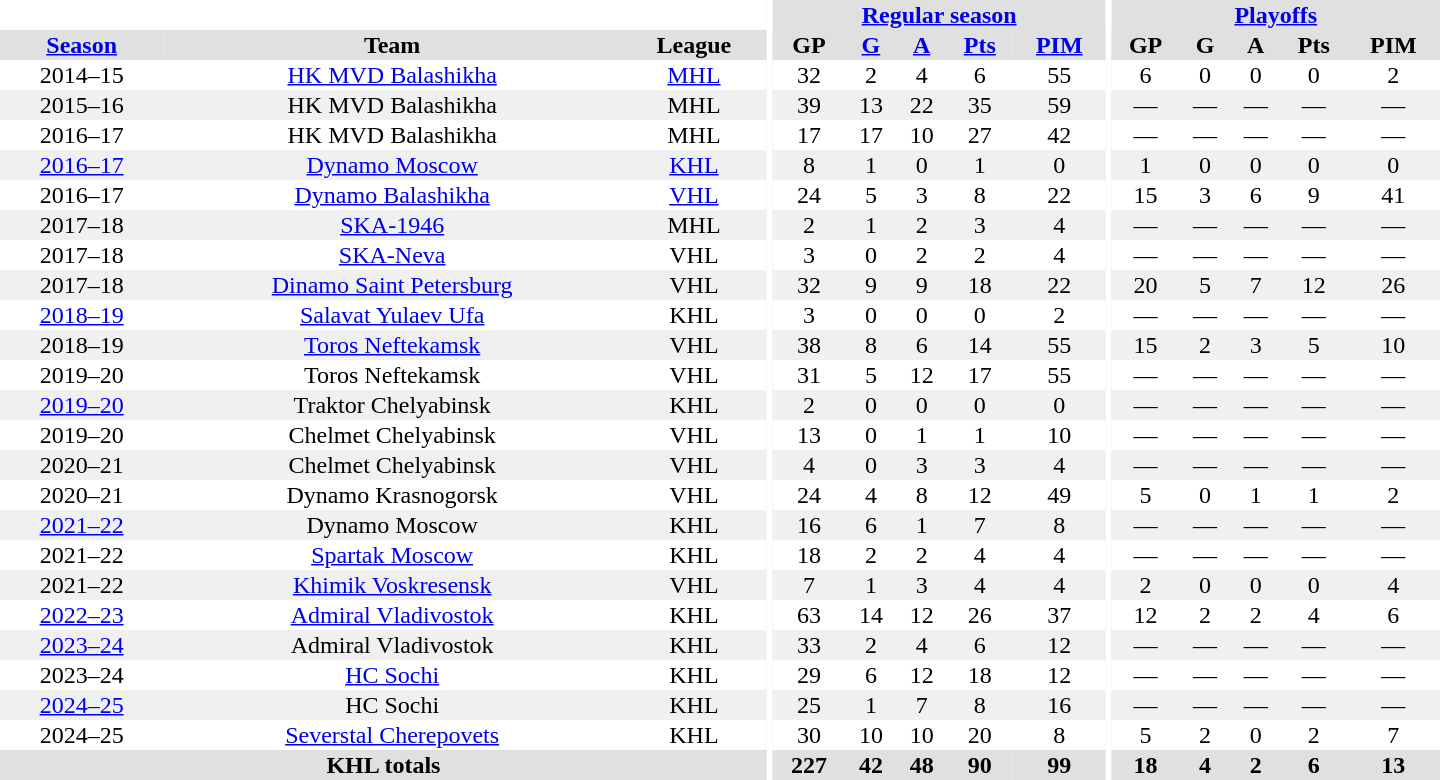<table border="0" cellpadding="1" cellspacing="0" style="text-align:center; width:60em">
<tr bgcolor="#e0e0e0">
<th colspan="3" bgcolor="#ffffff"></th>
<th rowspan="104" bgcolor="#ffffff"></th>
<th colspan="5"><a href='#'>Regular season</a></th>
<th rowspan="104" bgcolor="#ffffff"></th>
<th colspan="5"><a href='#'>Playoffs</a></th>
</tr>
<tr bgcolor="#e0e0e0">
<th><a href='#'>Season</a></th>
<th>Team</th>
<th>League</th>
<th>GP</th>
<th><a href='#'>G</a></th>
<th><a href='#'>A</a></th>
<th><a href='#'>Pts</a></th>
<th><a href='#'>PIM</a></th>
<th>GP</th>
<th>G</th>
<th>A</th>
<th>Pts</th>
<th>PIM</th>
</tr>
<tr>
<td>2014–15</td>
<td><a href='#'>HK MVD Balashikha</a></td>
<td><a href='#'>MHL</a></td>
<td>32</td>
<td>2</td>
<td>4</td>
<td>6</td>
<td>55</td>
<td>6</td>
<td>0</td>
<td>0</td>
<td>0</td>
<td>2</td>
</tr>
<tr bgcolor="#f0f0f0">
<td>2015–16</td>
<td>HK MVD Balashikha</td>
<td>MHL</td>
<td>39</td>
<td>13</td>
<td>22</td>
<td>35</td>
<td>59</td>
<td>—</td>
<td>—</td>
<td>—</td>
<td>—</td>
<td>—</td>
</tr>
<tr>
<td>2016–17</td>
<td>HK MVD Balashikha</td>
<td>MHL</td>
<td>17</td>
<td>17</td>
<td>10</td>
<td>27</td>
<td>42</td>
<td>—</td>
<td>—</td>
<td>—</td>
<td>—</td>
<td>—</td>
</tr>
<tr bgcolor="#f0f0f0">
<td><a href='#'>2016–17</a></td>
<td><a href='#'>Dynamo Moscow</a></td>
<td><a href='#'>KHL</a></td>
<td>8</td>
<td>1</td>
<td>0</td>
<td>1</td>
<td>0</td>
<td>1</td>
<td>0</td>
<td>0</td>
<td>0</td>
<td>0</td>
</tr>
<tr>
<td>2016–17</td>
<td><a href='#'>Dynamo Balashikha</a></td>
<td><a href='#'>VHL</a></td>
<td>24</td>
<td>5</td>
<td>3</td>
<td>8</td>
<td>22</td>
<td>15</td>
<td>3</td>
<td>6</td>
<td>9</td>
<td>41</td>
</tr>
<tr bgcolor="#f0f0f0">
<td>2017–18</td>
<td><a href='#'>SKA-1946</a></td>
<td>MHL</td>
<td>2</td>
<td>1</td>
<td>2</td>
<td>3</td>
<td>4</td>
<td>—</td>
<td>—</td>
<td>—</td>
<td>—</td>
<td>—</td>
</tr>
<tr>
<td>2017–18</td>
<td><a href='#'>SKA-Neva</a></td>
<td>VHL</td>
<td>3</td>
<td>0</td>
<td>2</td>
<td>2</td>
<td>4</td>
<td>—</td>
<td>—</td>
<td>—</td>
<td>—</td>
<td>—</td>
</tr>
<tr bgcolor="#f0f0f0">
<td>2017–18</td>
<td><a href='#'>Dinamo Saint Petersburg</a></td>
<td>VHL</td>
<td>32</td>
<td>9</td>
<td>9</td>
<td>18</td>
<td>22</td>
<td>20</td>
<td>5</td>
<td>7</td>
<td>12</td>
<td>26</td>
</tr>
<tr>
<td><a href='#'>2018–19</a></td>
<td><a href='#'>Salavat Yulaev Ufa</a></td>
<td>KHL</td>
<td>3</td>
<td>0</td>
<td>0</td>
<td>0</td>
<td>2</td>
<td>—</td>
<td>—</td>
<td>—</td>
<td>—</td>
<td>—</td>
</tr>
<tr bgcolor="#f0f0f0">
<td>2018–19</td>
<td><a href='#'>Toros Neftekamsk</a></td>
<td>VHL</td>
<td>38</td>
<td>8</td>
<td>6</td>
<td>14</td>
<td>55</td>
<td>15</td>
<td>2</td>
<td>3</td>
<td>5</td>
<td>10</td>
</tr>
<tr>
<td>2019–20</td>
<td>Toros Neftekamsk</td>
<td>VHL</td>
<td>31</td>
<td>5</td>
<td>12</td>
<td>17</td>
<td>55</td>
<td>—</td>
<td>—</td>
<td>—</td>
<td>—</td>
<td>—</td>
</tr>
<tr bgcolor="#f0f0f0">
<td><a href='#'>2019–20</a></td>
<td>Traktor Chelyabinsk</td>
<td>KHL</td>
<td>2</td>
<td>0</td>
<td>0</td>
<td>0</td>
<td>0</td>
<td>—</td>
<td>—</td>
<td>—</td>
<td>—</td>
<td>—</td>
</tr>
<tr>
<td>2019–20</td>
<td>Chelmet Chelyabinsk</td>
<td>VHL</td>
<td>13</td>
<td>0</td>
<td>1</td>
<td>1</td>
<td>10</td>
<td>—</td>
<td>—</td>
<td>—</td>
<td>—</td>
<td>—</td>
</tr>
<tr bgcolor="#f0f0f0">
<td>2020–21</td>
<td>Chelmet Chelyabinsk</td>
<td>VHL</td>
<td>4</td>
<td>0</td>
<td>3</td>
<td>3</td>
<td>4</td>
<td>—</td>
<td>—</td>
<td>—</td>
<td>—</td>
<td>—</td>
</tr>
<tr>
<td>2020–21</td>
<td>Dynamo Krasnogorsk</td>
<td>VHL</td>
<td>24</td>
<td>4</td>
<td>8</td>
<td>12</td>
<td>49</td>
<td>5</td>
<td>0</td>
<td>1</td>
<td>1</td>
<td>2</td>
</tr>
<tr bgcolor="#f0f0f0">
<td><a href='#'>2021–22</a></td>
<td>Dynamo Moscow</td>
<td>KHL</td>
<td>16</td>
<td>6</td>
<td>1</td>
<td>7</td>
<td>8</td>
<td>—</td>
<td>—</td>
<td>—</td>
<td>—</td>
<td>—</td>
</tr>
<tr>
<td>2021–22</td>
<td><a href='#'>Spartak Moscow</a></td>
<td>KHL</td>
<td>18</td>
<td>2</td>
<td>2</td>
<td>4</td>
<td>4</td>
<td>—</td>
<td>—</td>
<td>—</td>
<td>—</td>
<td>—</td>
</tr>
<tr bgcolor="#f0f0f0">
<td>2021–22</td>
<td><a href='#'>Khimik Voskresensk</a></td>
<td>VHL</td>
<td>7</td>
<td>1</td>
<td>3</td>
<td>4</td>
<td>4</td>
<td>2</td>
<td>0</td>
<td>0</td>
<td>0</td>
<td>4</td>
</tr>
<tr>
<td><a href='#'>2022–23</a></td>
<td><a href='#'>Admiral Vladivostok</a></td>
<td>KHL</td>
<td>63</td>
<td>14</td>
<td>12</td>
<td>26</td>
<td>37</td>
<td>12</td>
<td>2</td>
<td>2</td>
<td>4</td>
<td>6</td>
</tr>
<tr bgcolor="#f0f0f0">
<td><a href='#'>2023–24</a></td>
<td>Admiral Vladivostok</td>
<td>KHL</td>
<td>33</td>
<td>2</td>
<td>4</td>
<td>6</td>
<td>12</td>
<td>—</td>
<td>—</td>
<td>—</td>
<td>—</td>
<td>—</td>
</tr>
<tr>
<td>2023–24</td>
<td><a href='#'>HC Sochi</a></td>
<td>KHL</td>
<td>29</td>
<td>6</td>
<td>12</td>
<td>18</td>
<td>12</td>
<td>—</td>
<td>—</td>
<td>—</td>
<td>—</td>
<td>—</td>
</tr>
<tr bgcolor="#f0f0f0">
<td><a href='#'>2024–25</a></td>
<td>HC Sochi</td>
<td>KHL</td>
<td>25</td>
<td>1</td>
<td>7</td>
<td>8</td>
<td>16</td>
<td>—</td>
<td>—</td>
<td>—</td>
<td>—</td>
<td>—</td>
</tr>
<tr>
<td>2024–25</td>
<td><a href='#'>Severstal Cherepovets</a></td>
<td>KHL</td>
<td>30</td>
<td>10</td>
<td>10</td>
<td>20</td>
<td>8</td>
<td>5</td>
<td>2</td>
<td>0</td>
<td>2</td>
<td>7</td>
</tr>
<tr bgcolor="#e0e0e0">
<th colspan="3">KHL totals</th>
<th>227</th>
<th>42</th>
<th>48</th>
<th>90</th>
<th>99</th>
<th>18</th>
<th>4</th>
<th>2</th>
<th>6</th>
<th>13</th>
</tr>
</table>
